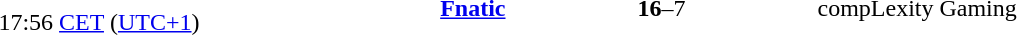<table>
<tr>
<td style="text-align:right" width="150px"><br>17:56 <a href='#'>CET</a> (<a href='#'>UTC+1</a>)</td>
<td style="text-align:right" width="200px"><strong><a href='#'>Fnatic</a></strong></td>
<td style="text-align:center" width="200px"><strong>16</strong>–7<br></td>
<td style="text-align:left">compLexity Gaming</td>
</tr>
</table>
